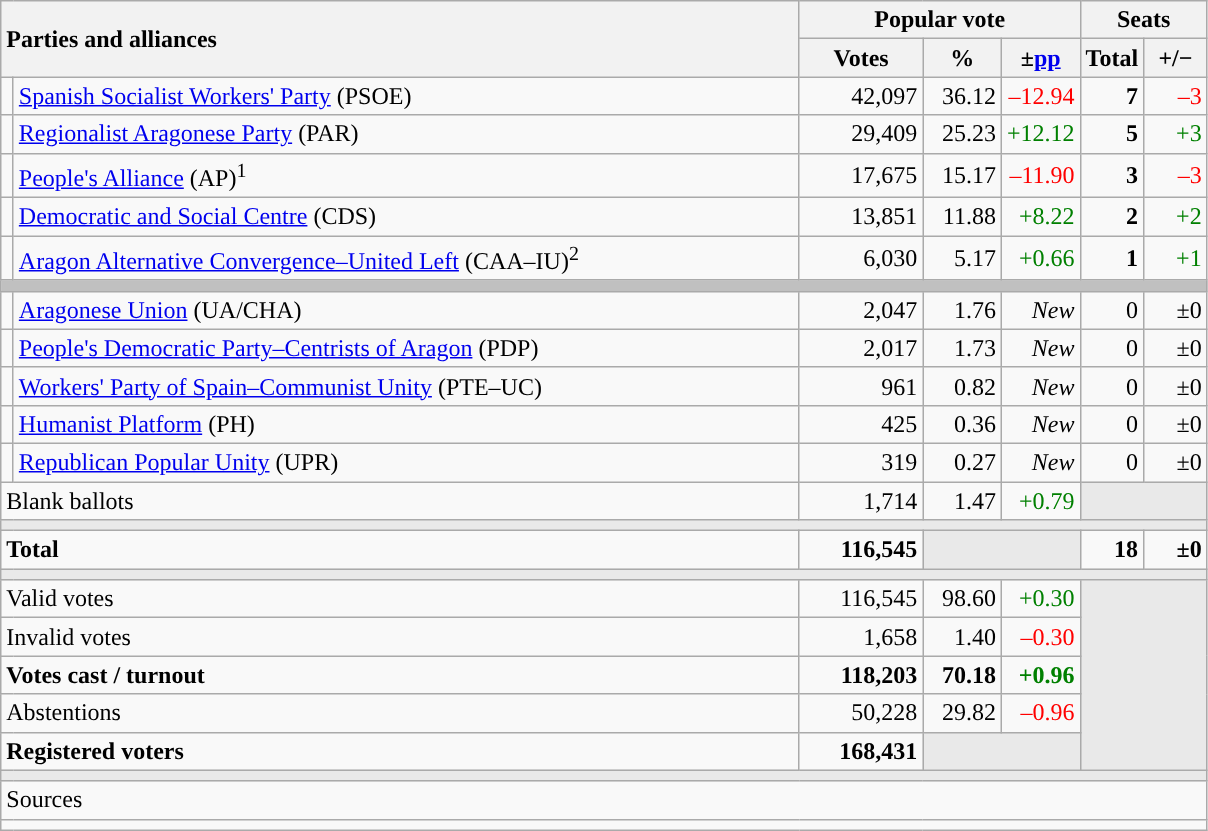<table class="wikitable" style="text-align:right;">
<tr>
<th style="text-align:left;" rowspan="2" colspan="2" width="525">Parties and alliances</th>
<th colspan="3">Popular vote</th>
<th colspan="2">Seats</th>
</tr>
<tr>
<th width="75">Votes</th>
<th width="45">%</th>
<th width="45">±<a href='#'>pp</a></th>
<th width="35">Total</th>
<th width="35">+/−</th>
</tr>
<tr>
<td width="1" style="color:inherit;background:"></td>
<td align="left"><a href='#'>Spanish Socialist Workers' Party</a> (PSOE)</td>
<td>42,097</td>
<td>36.12</td>
<td style="color:red;">–12.94</td>
<td><strong>7</strong></td>
<td style="color:red;">–3</td>
</tr>
<tr>
<td style="color:inherit;background:"></td>
<td align="left"><a href='#'>Regionalist Aragonese Party</a> (PAR)</td>
<td>29,409</td>
<td>25.23</td>
<td style="color:green;">+12.12</td>
<td><strong>5</strong></td>
<td style="color:green;">+3</td>
</tr>
<tr>
<td style="color:inherit;background:"></td>
<td align="left"><a href='#'>People's Alliance</a> (AP)<sup>1</sup></td>
<td>17,675</td>
<td>15.17</td>
<td style="color:red;">–11.90</td>
<td><strong>3</strong></td>
<td style="color:red;">–3</td>
</tr>
<tr>
<td style="color:inherit;background:"></td>
<td align="left"><a href='#'>Democratic and Social Centre</a> (CDS)</td>
<td>13,851</td>
<td>11.88</td>
<td style="color:green;">+8.22</td>
<td><strong>2</strong></td>
<td style="color:green;">+2</td>
</tr>
<tr>
<td style="color:inherit;background:"></td>
<td align="left"><a href='#'>Aragon Alternative Convergence–United Left</a> (CAA–IU)<sup>2</sup></td>
<td>6,030</td>
<td>5.17</td>
<td style="color:green;">+0.66</td>
<td><strong>1</strong></td>
<td style="color:green;">+1</td>
</tr>
<tr>
<td colspan="7" bgcolor="#C0C0C0"></td>
</tr>
<tr>
<td style="color:inherit;background:"></td>
<td align="left"><a href='#'>Aragonese Union</a> (UA/CHA)</td>
<td>2,047</td>
<td>1.76</td>
<td><em>New</em></td>
<td>0</td>
<td>±0</td>
</tr>
<tr>
<td style="color:inherit;background:"></td>
<td align="left"><a href='#'>People's Democratic Party–Centrists of Aragon</a> (PDP)</td>
<td>2,017</td>
<td>1.73</td>
<td><em>New</em></td>
<td>0</td>
<td>±0</td>
</tr>
<tr>
<td style="color:inherit;background:"></td>
<td align="left"><a href='#'>Workers' Party of Spain–Communist Unity</a> (PTE–UC)</td>
<td>961</td>
<td>0.82</td>
<td><em>New</em></td>
<td>0</td>
<td>±0</td>
</tr>
<tr>
<td style="color:inherit;background:"></td>
<td align="left"><a href='#'>Humanist Platform</a> (PH)</td>
<td>425</td>
<td>0.36</td>
<td><em>New</em></td>
<td>0</td>
<td>±0</td>
</tr>
<tr>
<td style="color:inherit;background:"></td>
<td align="left"><a href='#'>Republican Popular Unity</a> (UPR)</td>
<td>319</td>
<td>0.27</td>
<td><em>New</em></td>
<td>0</td>
<td>±0</td>
</tr>
<tr>
<td align="left" colspan="2">Blank ballots</td>
<td>1,714</td>
<td>1.47</td>
<td style="color:green;">+0.79</td>
<td bgcolor="#E9E9E9" colspan="2"></td>
</tr>
<tr>
<td colspan="7" bgcolor="#E9E9E9"></td>
</tr>
<tr style="font-weight:bold;">
<td align="left" colspan="2">Total</td>
<td>116,545</td>
<td bgcolor="#E9E9E9" colspan="2"></td>
<td>18</td>
<td>±0</td>
</tr>
<tr>
<td colspan="7" bgcolor="#E9E9E9"></td>
</tr>
<tr>
<td align="left" colspan="2">Valid votes</td>
<td>116,545</td>
<td>98.60</td>
<td style="color:green;">+0.30</td>
<td bgcolor="#E9E9E9" colspan="2" rowspan="5"></td>
</tr>
<tr>
<td align="left" colspan="2">Invalid votes</td>
<td>1,658</td>
<td>1.40</td>
<td style="color:red;">–0.30</td>
</tr>
<tr style="font-weight:bold;">
<td align="left" colspan="2">Votes cast / turnout</td>
<td>118,203</td>
<td>70.18</td>
<td style="color:green;">+0.96</td>
</tr>
<tr>
<td align="left" colspan="2">Abstentions</td>
<td>50,228</td>
<td>29.82</td>
<td style="color:red;">–0.96</td>
</tr>
<tr style="font-weight:bold;">
<td align="left" colspan="2">Registered voters</td>
<td>168,431</td>
<td bgcolor="#E9E9E9" colspan="2"></td>
</tr>
<tr>
<td colspan="7" bgcolor="#E9E9E9"></td>
</tr>
<tr>
<td align="left" colspan="7">Sources</td>
</tr>
<tr>
<td colspan="7" style="text-align:left; max-width:790px;"></td>
</tr>
</table>
